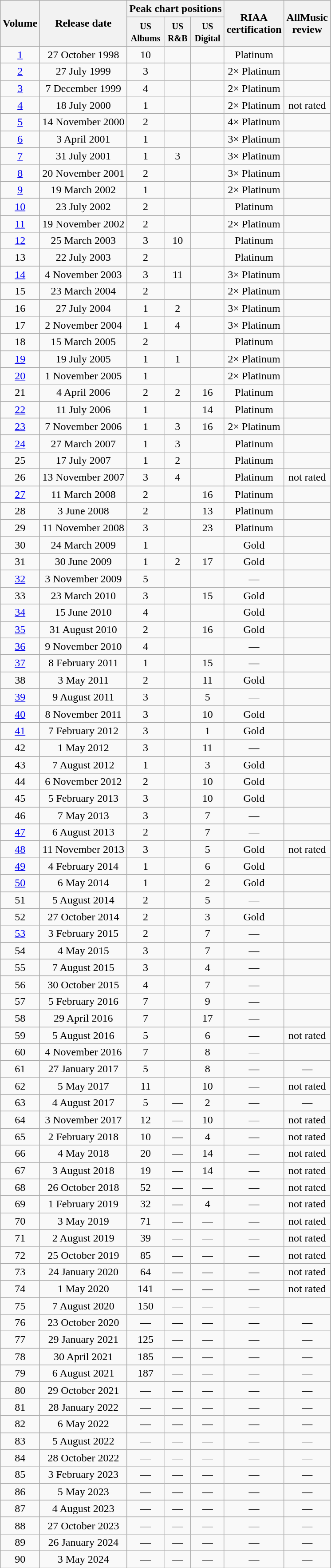<table class="wikitable" style="text-align:center;">
<tr>
<th rowspan="2">Volume</th>
<th rowspan="2">Release date</th>
<th colspan="3">Peak chart positions</th>
<th rowspan=2>RIAA<br>certification</th>
<th rowspan=2>AllMusic<br>review</th>
</tr>
<tr>
<th><small>US<br>Albums</small></th>
<th><small>US<br>R&B</small></th>
<th><small>US<br>Digital</small></th>
</tr>
<tr>
<td><a href='#'>1</a></td>
<td>27 October 1998</td>
<td>10</td>
<td></td>
<td></td>
<td>Platinum</td>
<td></td>
</tr>
<tr>
<td><a href='#'>2</a></td>
<td>27 July 1999</td>
<td>3</td>
<td></td>
<td></td>
<td>2× Platinum</td>
<td></td>
</tr>
<tr>
<td><a href='#'>3</a></td>
<td>7 December 1999</td>
<td>4</td>
<td></td>
<td></td>
<td>2× Platinum</td>
<td></td>
</tr>
<tr>
<td><a href='#'>4</a></td>
<td>18 July 2000</td>
<td>1</td>
<td></td>
<td></td>
<td>2× Platinum</td>
<td>not rated</td>
</tr>
<tr>
<td><a href='#'>5</a></td>
<td>14 November 2000</td>
<td>2</td>
<td></td>
<td></td>
<td>4× Platinum</td>
<td></td>
</tr>
<tr>
<td><a href='#'>6</a></td>
<td>3 April 2001</td>
<td>1</td>
<td></td>
<td></td>
<td>3× Platinum</td>
<td></td>
</tr>
<tr>
<td><a href='#'>7</a></td>
<td>31 July 2001</td>
<td>1</td>
<td>3</td>
<td></td>
<td>3× Platinum</td>
<td></td>
</tr>
<tr>
<td><a href='#'>8</a></td>
<td>20 November 2001</td>
<td>2</td>
<td></td>
<td></td>
<td>3× Platinum</td>
<td></td>
</tr>
<tr>
<td><a href='#'>9</a></td>
<td>19 March 2002</td>
<td>1</td>
<td></td>
<td></td>
<td>2× Platinum</td>
<td></td>
</tr>
<tr>
<td><a href='#'>10</a></td>
<td>23 July 2002</td>
<td>2</td>
<td></td>
<td></td>
<td>Platinum</td>
<td></td>
</tr>
<tr>
<td><a href='#'>11</a></td>
<td>19 November 2002</td>
<td>2</td>
<td></td>
<td></td>
<td>2× Platinum</td>
<td></td>
</tr>
<tr>
<td><a href='#'>12</a></td>
<td>25 March 2003</td>
<td>3</td>
<td>10</td>
<td></td>
<td>Platinum</td>
<td></td>
</tr>
<tr>
<td>13</td>
<td>22 July 2003</td>
<td>2</td>
<td></td>
<td></td>
<td>Platinum</td>
<td></td>
</tr>
<tr>
<td><a href='#'>14</a></td>
<td>4 November 2003</td>
<td>3</td>
<td>11</td>
<td></td>
<td>3× Platinum</td>
<td></td>
</tr>
<tr>
<td>15</td>
<td>23 March 2004</td>
<td>2</td>
<td></td>
<td></td>
<td>2× Platinum</td>
<td></td>
</tr>
<tr>
<td>16</td>
<td>27 July 2004</td>
<td>1</td>
<td>2</td>
<td></td>
<td>3× Platinum</td>
<td></td>
</tr>
<tr>
<td>17</td>
<td>2 November 2004</td>
<td>1</td>
<td>4</td>
<td></td>
<td>3× Platinum</td>
<td></td>
</tr>
<tr>
<td>18</td>
<td>15 March 2005</td>
<td>2</td>
<td></td>
<td></td>
<td>Platinum</td>
<td></td>
</tr>
<tr>
<td><a href='#'>19</a></td>
<td>19 July 2005</td>
<td>1</td>
<td>1</td>
<td></td>
<td>2× Platinum</td>
<td></td>
</tr>
<tr>
<td><a href='#'>20</a></td>
<td>1 November 2005</td>
<td>1</td>
<td></td>
<td></td>
<td>2× Platinum</td>
<td></td>
</tr>
<tr>
<td>21</td>
<td>4 April 2006</td>
<td>2</td>
<td>2</td>
<td>16</td>
<td>Platinum</td>
<td></td>
</tr>
<tr>
<td><a href='#'>22</a></td>
<td>11 July 2006</td>
<td>1</td>
<td></td>
<td>14</td>
<td>Platinum</td>
<td></td>
</tr>
<tr>
<td><a href='#'>23</a></td>
<td>7 November 2006</td>
<td>1</td>
<td>3</td>
<td>16</td>
<td>2× Platinum</td>
<td></td>
</tr>
<tr>
<td><a href='#'>24</a></td>
<td>27 March 2007</td>
<td>1</td>
<td>3</td>
<td></td>
<td>Platinum</td>
<td></td>
</tr>
<tr>
<td>25</td>
<td>17 July 2007</td>
<td>1</td>
<td>2</td>
<td></td>
<td>Platinum</td>
<td></td>
</tr>
<tr>
<td>26</td>
<td>13 November 2007</td>
<td>3</td>
<td>4</td>
<td></td>
<td>Platinum</td>
<td>not rated</td>
</tr>
<tr>
<td><a href='#'>27</a></td>
<td>11 March 2008</td>
<td>2</td>
<td></td>
<td>16</td>
<td>Platinum</td>
<td></td>
</tr>
<tr>
<td>28</td>
<td>3 June 2008</td>
<td>2</td>
<td></td>
<td>13</td>
<td>Platinum</td>
<td></td>
</tr>
<tr>
<td>29</td>
<td>11 November 2008</td>
<td>3</td>
<td></td>
<td>23</td>
<td>Platinum</td>
<td></td>
</tr>
<tr>
<td>30</td>
<td>24 March 2009</td>
<td>1</td>
<td></td>
<td></td>
<td>Gold</td>
<td></td>
</tr>
<tr>
<td>31</td>
<td>30 June 2009</td>
<td>1</td>
<td>2</td>
<td>17</td>
<td>Gold</td>
<td></td>
</tr>
<tr>
<td><a href='#'>32</a></td>
<td>3 November 2009</td>
<td>5</td>
<td></td>
<td></td>
<td>—</td>
<td></td>
</tr>
<tr>
<td>33</td>
<td>23 March 2010</td>
<td>3</td>
<td></td>
<td>15</td>
<td>Gold</td>
<td></td>
</tr>
<tr>
<td><a href='#'>34</a></td>
<td>15 June 2010</td>
<td>4</td>
<td></td>
<td></td>
<td>Gold</td>
<td></td>
</tr>
<tr>
<td><a href='#'>35</a></td>
<td>31 August 2010</td>
<td>2</td>
<td></td>
<td>16</td>
<td>Gold</td>
<td></td>
</tr>
<tr>
<td><a href='#'>36</a></td>
<td>9 November 2010</td>
<td>4</td>
<td></td>
<td></td>
<td>—</td>
<td></td>
</tr>
<tr>
<td><a href='#'>37</a></td>
<td>8 February 2011</td>
<td>1</td>
<td></td>
<td>15</td>
<td>—</td>
<td></td>
</tr>
<tr>
<td>38</td>
<td>3 May 2011</td>
<td>2</td>
<td></td>
<td>11</td>
<td>Gold</td>
<td></td>
</tr>
<tr>
<td><a href='#'>39</a></td>
<td>9 August 2011</td>
<td>3</td>
<td></td>
<td>5</td>
<td>—</td>
<td></td>
</tr>
<tr>
<td><a href='#'>40</a></td>
<td>8 November 2011</td>
<td>3</td>
<td></td>
<td>10</td>
<td>Gold</td>
<td></td>
</tr>
<tr>
<td><a href='#'>41</a></td>
<td>7 February 2012</td>
<td>3</td>
<td></td>
<td>1</td>
<td>Gold</td>
<td></td>
</tr>
<tr>
<td>42</td>
<td>1 May 2012</td>
<td>3</td>
<td></td>
<td>11</td>
<td>—</td>
<td></td>
</tr>
<tr>
<td>43</td>
<td>7 August 2012</td>
<td>1</td>
<td></td>
<td>3</td>
<td>Gold</td>
<td></td>
</tr>
<tr>
<td>44</td>
<td>6 November 2012</td>
<td>2</td>
<td></td>
<td>10</td>
<td>Gold</td>
<td></td>
</tr>
<tr>
<td>45</td>
<td>5 February 2013</td>
<td>3</td>
<td></td>
<td>10</td>
<td>Gold</td>
<td></td>
</tr>
<tr>
<td>46</td>
<td>7 May 2013</td>
<td>3</td>
<td></td>
<td>7</td>
<td>—</td>
<td></td>
</tr>
<tr>
<td><a href='#'>47</a></td>
<td>6 August 2013</td>
<td>2</td>
<td></td>
<td>7</td>
<td>—</td>
<td></td>
</tr>
<tr>
<td><a href='#'>48</a></td>
<td>11 November 2013</td>
<td>3</td>
<td></td>
<td>5</td>
<td>Gold</td>
<td>not rated</td>
</tr>
<tr>
<td><a href='#'>49</a></td>
<td>4 February 2014</td>
<td>1</td>
<td></td>
<td>6</td>
<td>Gold</td>
<td></td>
</tr>
<tr>
<td><a href='#'>50</a></td>
<td>6 May 2014</td>
<td>1</td>
<td></td>
<td>2</td>
<td>Gold</td>
<td></td>
</tr>
<tr>
<td>51</td>
<td>5 August 2014</td>
<td>2</td>
<td></td>
<td>5</td>
<td>—</td>
<td></td>
</tr>
<tr>
<td>52</td>
<td>27 October 2014</td>
<td>2</td>
<td></td>
<td>3</td>
<td>Gold</td>
<td></td>
</tr>
<tr>
<td><a href='#'>53</a></td>
<td>3 February 2015</td>
<td>2</td>
<td></td>
<td>7</td>
<td>—</td>
<td></td>
</tr>
<tr>
<td>54</td>
<td>4 May 2015</td>
<td>3</td>
<td></td>
<td>7</td>
<td>—</td>
<td></td>
</tr>
<tr>
<td>55</td>
<td>7 August 2015</td>
<td>3</td>
<td></td>
<td>4</td>
<td>—</td>
<td></td>
</tr>
<tr>
<td>56</td>
<td>30 October 2015</td>
<td>4</td>
<td></td>
<td>7</td>
<td>—</td>
<td></td>
</tr>
<tr>
<td>57</td>
<td>5 February 2016</td>
<td>7</td>
<td></td>
<td>9</td>
<td>—</td>
<td></td>
</tr>
<tr>
<td>58</td>
<td>29 April 2016</td>
<td>7</td>
<td></td>
<td>17</td>
<td>—</td>
<td></td>
</tr>
<tr>
<td>59</td>
<td>5 August 2016</td>
<td>5</td>
<td></td>
<td>6</td>
<td>—</td>
<td>not rated</td>
</tr>
<tr>
<td>60</td>
<td>4 November 2016</td>
<td>7</td>
<td></td>
<td>8</td>
<td>—</td>
<td></td>
</tr>
<tr>
<td>61</td>
<td>27 January 2017</td>
<td>5</td>
<td></td>
<td>8</td>
<td>—</td>
<td>—</td>
</tr>
<tr>
<td>62</td>
<td>5 May 2017</td>
<td>11</td>
<td></td>
<td>10</td>
<td>—</td>
<td>not rated</td>
</tr>
<tr>
<td>63</td>
<td>4 August 2017</td>
<td>5</td>
<td>—</td>
<td>2</td>
<td>—</td>
<td>—</td>
</tr>
<tr>
<td>64</td>
<td>3 November 2017</td>
<td>12</td>
<td>—</td>
<td>10</td>
<td>—</td>
<td>not rated</td>
</tr>
<tr>
<td>65</td>
<td>2 February 2018</td>
<td>10</td>
<td>—</td>
<td>4</td>
<td>—</td>
<td>not rated</td>
</tr>
<tr>
<td>66</td>
<td>4 May 2018</td>
<td>20</td>
<td>—</td>
<td>14</td>
<td>—</td>
<td>not rated</td>
</tr>
<tr>
<td>67</td>
<td>3 August 2018</td>
<td>19</td>
<td>—</td>
<td>14</td>
<td>—</td>
<td>not rated</td>
</tr>
<tr>
<td>68</td>
<td>26 October 2018</td>
<td>52</td>
<td>—</td>
<td>—</td>
<td>—</td>
<td>not rated</td>
</tr>
<tr>
<td>69</td>
<td>1 February 2019</td>
<td>32</td>
<td>—</td>
<td>4</td>
<td>—</td>
<td>not rated</td>
</tr>
<tr>
<td>70</td>
<td>3 May 2019</td>
<td>71</td>
<td>—</td>
<td>—</td>
<td>—</td>
<td>not rated</td>
</tr>
<tr>
<td>71</td>
<td>2 August 2019</td>
<td>39</td>
<td>—</td>
<td>—</td>
<td>—</td>
<td>not rated</td>
</tr>
<tr>
<td>72</td>
<td>25 October 2019</td>
<td>85</td>
<td>—</td>
<td>—</td>
<td>—</td>
<td>not rated</td>
</tr>
<tr>
<td>73</td>
<td>24 January 2020</td>
<td>64</td>
<td>—</td>
<td>—</td>
<td>—</td>
<td>not rated</td>
</tr>
<tr>
<td>74</td>
<td>1 May 2020</td>
<td>141</td>
<td>—</td>
<td>—</td>
<td>—</td>
<td>not rated</td>
</tr>
<tr>
<td>75</td>
<td>7 August 2020</td>
<td>150</td>
<td>—</td>
<td>—</td>
<td>—</td>
<td></td>
</tr>
<tr>
<td>76</td>
<td>23 October 2020</td>
<td>—</td>
<td>—</td>
<td>—</td>
<td>—</td>
<td>—</td>
</tr>
<tr>
<td>77</td>
<td>29 January 2021</td>
<td>125</td>
<td>—</td>
<td>—</td>
<td>—</td>
<td>—</td>
</tr>
<tr>
<td>78</td>
<td>30 April 2021</td>
<td>185</td>
<td>—</td>
<td>—</td>
<td>—</td>
<td>—</td>
</tr>
<tr>
<td>79</td>
<td>6 August 2021</td>
<td>187</td>
<td>—</td>
<td>—</td>
<td>—</td>
<td>—</td>
</tr>
<tr>
<td>80</td>
<td>29 October 2021</td>
<td>—</td>
<td>—</td>
<td>—</td>
<td>—</td>
<td>—</td>
</tr>
<tr>
<td>81</td>
<td>28 January 2022</td>
<td>—</td>
<td>—</td>
<td>—</td>
<td>—</td>
<td>—</td>
</tr>
<tr>
<td>82</td>
<td>6 May 2022</td>
<td>—</td>
<td>—</td>
<td>—</td>
<td>—</td>
<td>—</td>
</tr>
<tr>
<td>83</td>
<td>5 August 2022</td>
<td>—</td>
<td>—</td>
<td>—</td>
<td>—</td>
<td>—</td>
</tr>
<tr>
<td>84</td>
<td>28 October 2022</td>
<td>—</td>
<td>—</td>
<td>—</td>
<td>—</td>
<td>—</td>
</tr>
<tr>
<td>85</td>
<td>3 February 2023</td>
<td>—</td>
<td>—</td>
<td>—</td>
<td>—</td>
<td>—</td>
</tr>
<tr>
<td>86</td>
<td>5 May 2023</td>
<td>—</td>
<td>—</td>
<td>—</td>
<td>—</td>
<td>—</td>
</tr>
<tr>
<td>87</td>
<td>4 August 2023</td>
<td>—</td>
<td>—</td>
<td>—</td>
<td>—</td>
<td>—</td>
</tr>
<tr>
<td>88</td>
<td>27 October 2023</td>
<td>—</td>
<td>—</td>
<td>—</td>
<td>—</td>
<td>—</td>
</tr>
<tr>
<td>89</td>
<td>26 January 2024</td>
<td>—</td>
<td>—</td>
<td>—</td>
<td>—</td>
<td>—</td>
</tr>
<tr>
<td>90</td>
<td>3 May 2024</td>
<td>—</td>
<td>—</td>
<td>—</td>
<td>—</td>
<td>—</td>
</tr>
</table>
